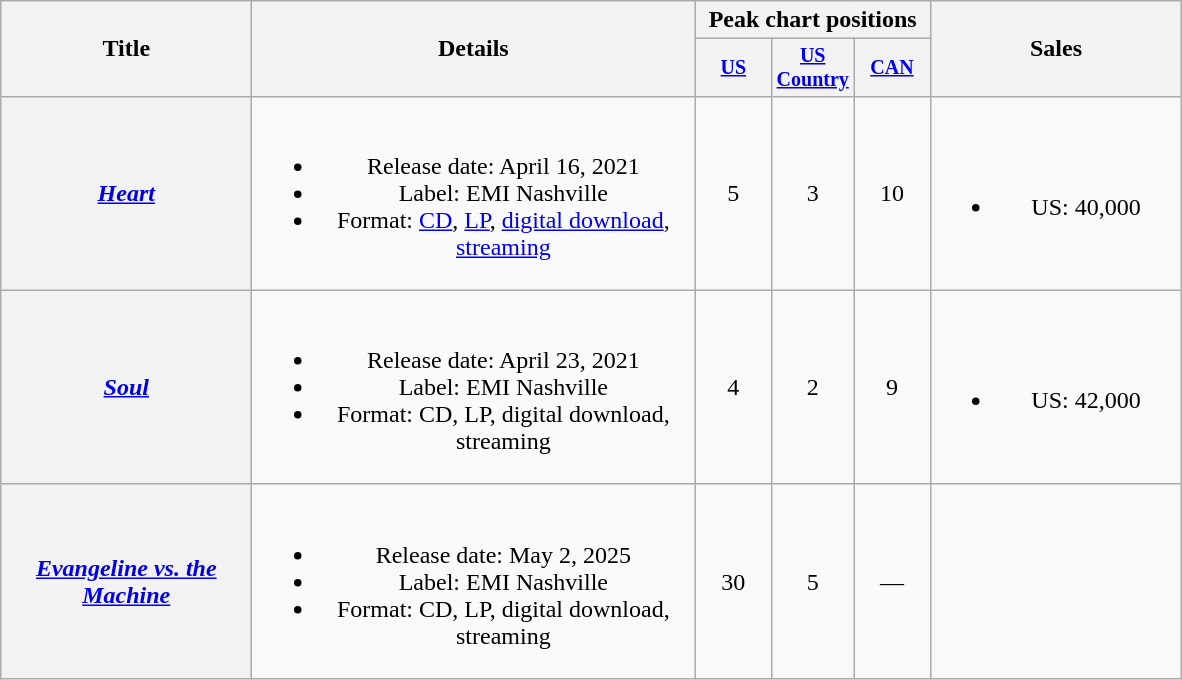<table class="wikitable plainrowheaders" style="text-align:center;">
<tr>
<th scope="col" rowspan="2" style="width:10em;">Title</th>
<th scope="col" rowspan="2" style="width:18em;">Details</th>
<th scope="col" colspan="3">Peak chart positions</th>
<th scope="col" rowspan="2" style="width:10em;">Sales</th>
</tr>
<tr style="font-size:smaller;">
<th scope="col" style="width:45px;"><a href='#'>US</a><br></th>
<th scope="col" style="width:45px;"><a href='#'>US Country</a><br></th>
<th scope="col" style="width:45px;"><a href='#'>CAN</a><br></th>
</tr>
<tr>
<th scope= "row"><em><a href='#'>Heart</a></em></th>
<td><br><ul><li>Release date: April 16, 2021</li><li>Label: EMI Nashville</li><li>Format: <a href='#'>CD</a>, <a href='#'>LP</a>, <a href='#'>digital download</a>, <a href='#'>streaming</a></li></ul></td>
<td>5</td>
<td>3</td>
<td>10</td>
<td><br><ul><li>US: 40,000</li></ul></td>
</tr>
<tr>
<th scope="row"><em><a href='#'>Soul</a></em></th>
<td><br><ul><li>Release date: April 23, 2021</li><li>Label: EMI Nashville</li><li>Format: CD, LP, digital download, streaming</li></ul></td>
<td>4</td>
<td>2</td>
<td>9</td>
<td><br><ul><li>US: 42,000</li></ul></td>
</tr>
<tr>
<th scope="row"><em><a href='#'>Evangeline vs. the Machine</a></em></th>
<td><br><ul><li>Release date: May 2, 2025</li><li>Label: EMI Nashville</li><li>Format: CD, LP, digital download, streaming</li></ul></td>
<td>30</td>
<td>5</td>
<td>—</td>
<td></td>
</tr>
</table>
